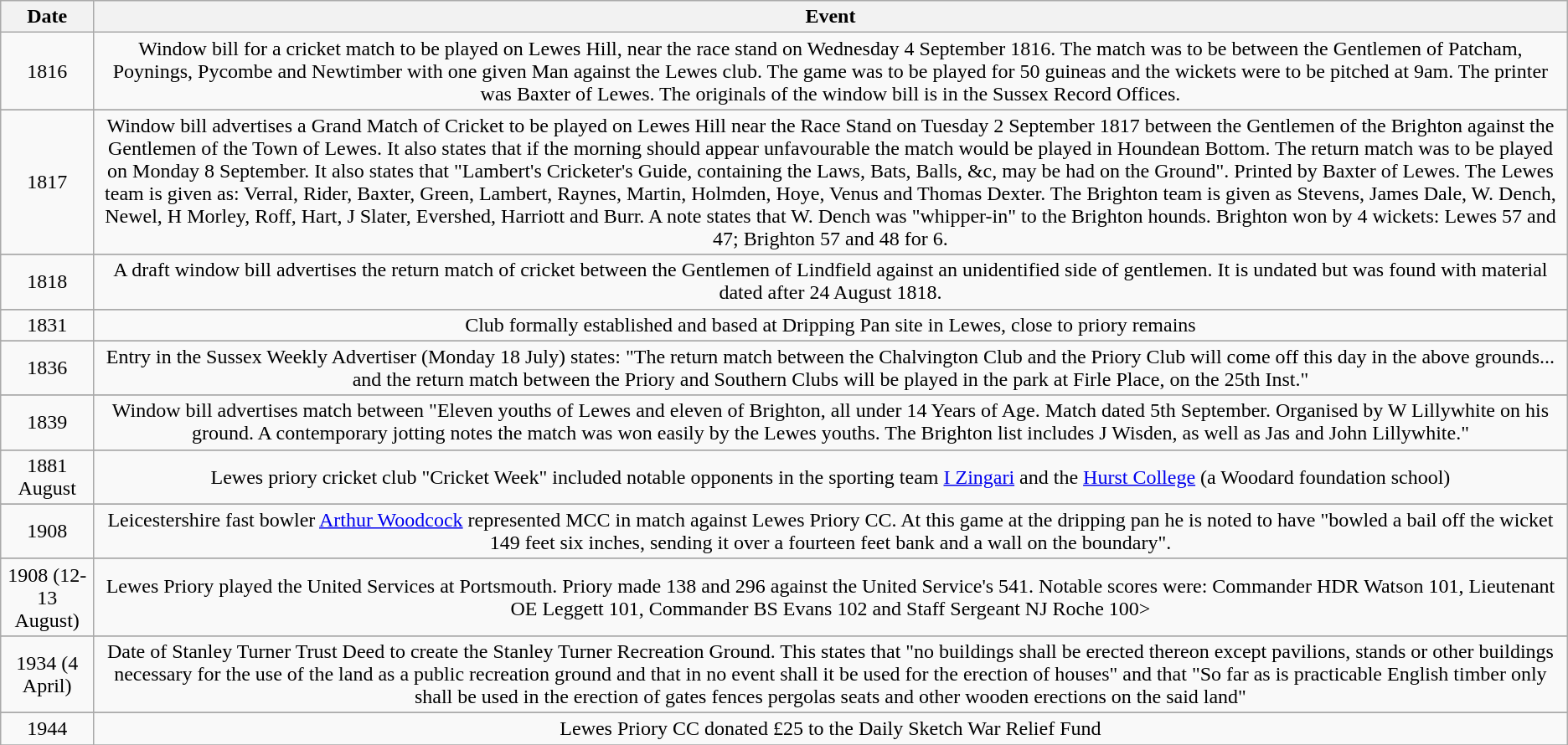<table class="wikitable" style="text-align:center;">
<tr>
<th>Date</th>
<th>Event</th>
</tr>
<tr>
<td>1816</td>
<td>Window bill for a cricket match to be played on Lewes Hill, near the race stand on Wednesday 4 September 1816.  The match was to be between the Gentlemen of Patcham, Poynings, Pycombe and Newtimber with one given Man against the Lewes club.  The game was to be played for 50 guineas and the wickets were to be pitched at 9am.  The printer was Baxter of Lewes.  The originals of the window bill is in the Sussex Record Offices.</td>
</tr>
<tr>
</tr>
<tr>
<td>1817</td>
<td>Window bill advertises a Grand Match of Cricket to be played on Lewes Hill near the Race Stand on Tuesday 2 September 1817 between the Gentlemen of the Brighton against the Gentlemen of the Town of Lewes.  It also states that if the morning should appear unfavourable the match would be played in Houndean Bottom.  The return match was to be played on Monday 8 September.  It also states that "Lambert's Cricketer's Guide, containing the Laws, Bats, Balls, &c, may be had on the Ground".  Printed by Baxter of Lewes.  The Lewes team is given as:  Verral, Rider, Baxter, Green, Lambert, Raynes, Martin, Holmden, Hoye, Venus and Thomas Dexter.  The Brighton team is given as Stevens, James Dale, W. Dench, Newel, H Morley, Roff, Hart, J Slater, Evershed, Harriott and Burr.  A note states that W. Dench was "whipper-in" to the Brighton hounds.  Brighton won by 4 wickets:  Lewes 57 and 47; Brighton 57 and 48 for 6.</td>
</tr>
<tr>
</tr>
<tr>
<td>1818</td>
<td>A draft window bill advertises the return match of cricket between the Gentlemen of Lindfield against an unidentified side of gentlemen.  It is undated but was found with material dated after 24 August 1818.</td>
</tr>
<tr>
</tr>
<tr>
<td>1831</td>
<td>Club formally established and based at Dripping Pan site in Lewes, close to priory remains</td>
</tr>
<tr>
</tr>
<tr>
<td>1836</td>
<td>Entry in the Sussex Weekly Advertiser (Monday 18 July) states:  "The return match between the Chalvington Club and the Priory Club will come off this day in the above grounds... and the return match between the Priory and Southern Clubs will be played in the park at Firle Place, on the 25th Inst."</td>
</tr>
<tr>
</tr>
<tr>
<td>1839</td>
<td>Window bill advertises match between "Eleven youths of Lewes and eleven of Brighton, all under 14 Years of Age.  Match dated 5th September.  Organised by W Lillywhite on his ground.  A contemporary jotting notes the match was won easily by the Lewes youths.  The Brighton list includes J Wisden, as well as Jas and John Lillywhite."</td>
</tr>
<tr>
</tr>
<tr>
<td>1881 August</td>
<td>Lewes priory cricket club "Cricket Week" included notable opponents in the sporting team <a href='#'>I Zingari</a> and the <a href='#'>Hurst College</a> (a Woodard foundation school) </td>
</tr>
<tr>
</tr>
<tr>
<td>1908</td>
<td>Leicestershire fast bowler <a href='#'>Arthur Woodcock</a> represented MCC in match against Lewes Priory CC.  At this game at the dripping pan he is noted to have "bowled a bail off the wicket 149 feet six inches, sending it over a fourteen feet bank and a wall on the boundary".</td>
</tr>
<tr>
</tr>
<tr>
<td>1908 (12-13 August)</td>
<td>Lewes Priory played the United Services at Portsmouth.  Priory made 138 and 296 against the United Service's 541.  Notable scores were:  Commander HDR Watson 101, Lieutenant OE Leggett 101, Commander BS Evans 102 and Staff Sergeant NJ Roche 100></td>
</tr>
<tr>
</tr>
<tr>
<td>1934 (4 April)</td>
<td>Date of Stanley Turner Trust Deed to create the Stanley Turner Recreation Ground.  This states that "no buildings shall be erected thereon except pavilions, stands or other buildings necessary for the use of the land as a public recreation ground and that in no event shall it be used for the erection of houses" and that "So far as is practicable English timber only shall be used in the erection of gates fences pergolas seats and other wooden erections on the said land"</td>
</tr>
<tr>
</tr>
<tr>
<td>1944</td>
<td>Lewes Priory CC donated £25 to the Daily Sketch War Relief Fund </td>
</tr>
<tr>
</tr>
</table>
